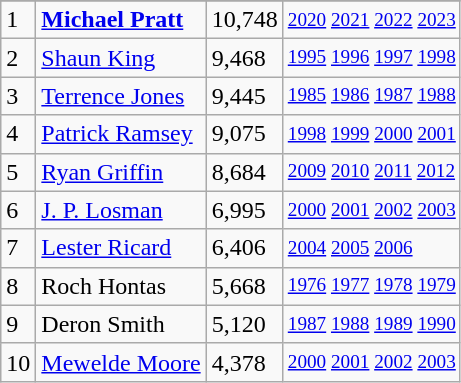<table class="wikitable">
<tr>
</tr>
<tr>
<td>1</td>
<td><strong><a href='#'>Michael Pratt</a></strong></td>
<td><abbr>10,748</abbr></td>
<td style="font-size:80%;"><a href='#'>2020</a> <a href='#'>2021</a> <a href='#'>2022</a> <a href='#'>2023</a></td>
</tr>
<tr>
<td>2</td>
<td><a href='#'>Shaun King</a></td>
<td><abbr>9,468</abbr></td>
<td style="font-size:80%;"><a href='#'>1995</a> <a href='#'>1996</a> <a href='#'>1997</a> <a href='#'>1998</a></td>
</tr>
<tr>
<td>3</td>
<td><a href='#'>Terrence Jones</a></td>
<td><abbr>9,445</abbr></td>
<td style="font-size:80%;"><a href='#'>1985</a> <a href='#'>1986</a> <a href='#'>1987</a> <a href='#'>1988</a></td>
</tr>
<tr>
<td>4</td>
<td><a href='#'>Patrick Ramsey</a></td>
<td><abbr>9,075</abbr></td>
<td style="font-size:80%;"><a href='#'>1998</a> <a href='#'>1999</a> <a href='#'>2000</a> <a href='#'>2001</a></td>
</tr>
<tr>
<td>5</td>
<td><a href='#'>Ryan Griffin</a></td>
<td><abbr>8,684</abbr></td>
<td style="font-size:80%;"><a href='#'>2009</a> <a href='#'>2010</a> <a href='#'>2011</a> <a href='#'>2012</a></td>
</tr>
<tr>
<td>6</td>
<td><a href='#'>J. P. Losman</a></td>
<td><abbr>6,995</abbr></td>
<td style="font-size:80%;"><a href='#'>2000</a> <a href='#'>2001</a> <a href='#'>2002</a> <a href='#'>2003</a></td>
</tr>
<tr>
<td>7</td>
<td><a href='#'>Lester Ricard</a></td>
<td><abbr>6,406</abbr></td>
<td style="font-size:80%;"><a href='#'>2004</a> <a href='#'>2005</a> <a href='#'>2006</a></td>
</tr>
<tr>
<td>8</td>
<td>Roch Hontas</td>
<td><abbr>5,668</abbr></td>
<td style="font-size:80%;"><a href='#'>1976</a> <a href='#'>1977</a> <a href='#'>1978</a> <a href='#'>1979</a></td>
</tr>
<tr>
<td>9</td>
<td>Deron Smith</td>
<td><abbr>5,120</abbr></td>
<td style="font-size:80%;"><a href='#'>1987</a> <a href='#'>1988</a> <a href='#'>1989</a> <a href='#'>1990</a></td>
</tr>
<tr>
<td>10</td>
<td><a href='#'>Mewelde Moore</a></td>
<td><abbr>4,378</abbr></td>
<td style="font-size:80%;"><a href='#'>2000</a> <a href='#'>2001</a> <a href='#'>2002</a> <a href='#'>2003</a></td>
</tr>
</table>
